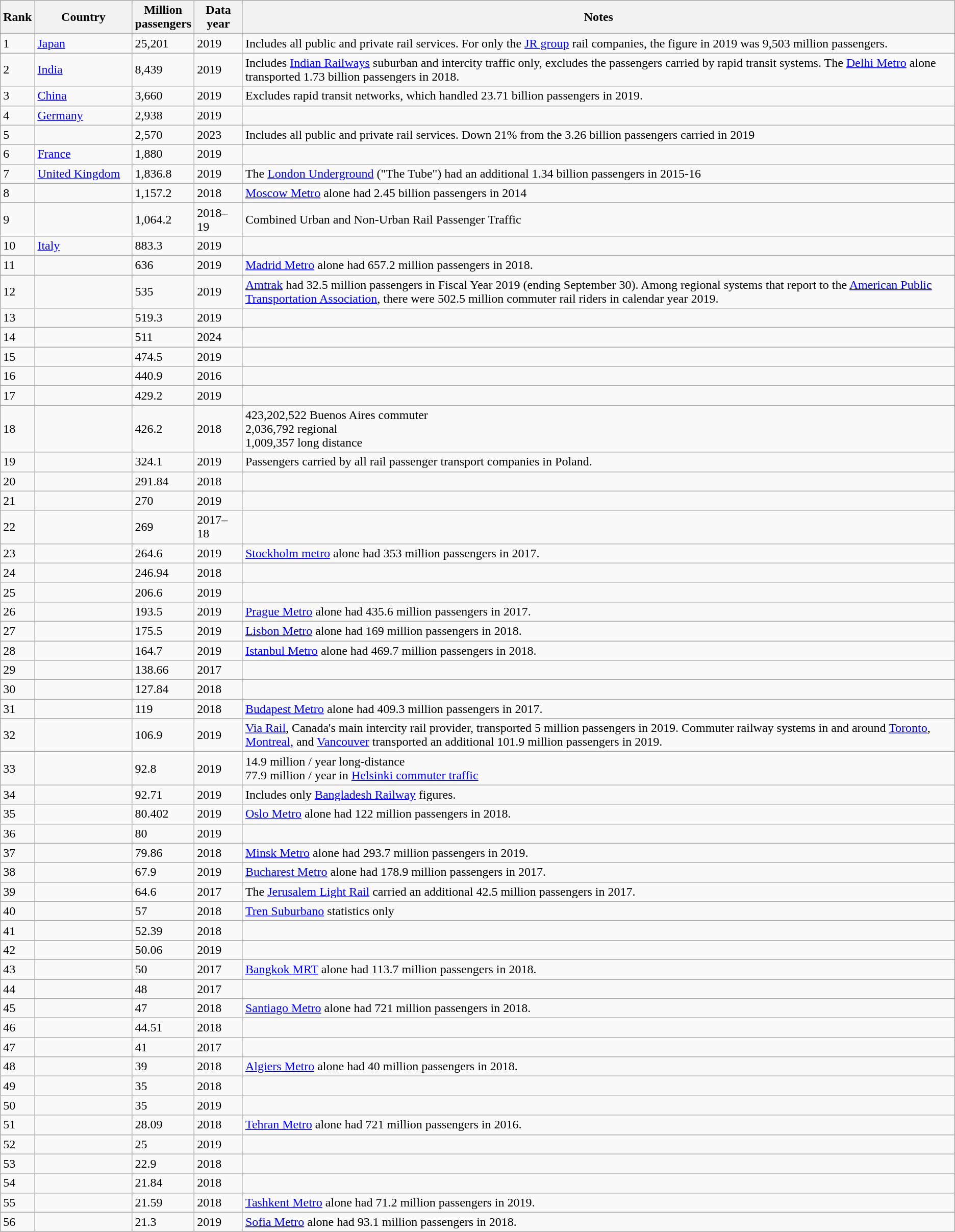<table class="wikitable sortable">
<tr>
<th>Rank</th>
<th width=120>Country</th>
<th data-sort-type="number">Million<br>passengers</th>
<th>Data year</th>
<th class=unsortable>Notes</th>
</tr>
<tr>
<td>1</td>
<td> <a href='#'>Japan</a></td>
<td>25,201</td>
<td>2019 </td>
<td>Includes all public and private rail services. For only the <a href='#'>JR group</a> rail companies, the figure in 2019 was 9,503 million passengers.</td>
</tr>
<tr>
<td>2</td>
<td> <a href='#'>India</a></td>
<td>8,439</td>
<td>2019</td>
<td>Includes <a href='#'>Indian Railways</a> suburban and intercity traffic only, excludes the passengers carried by rapid transit systems. The <a href='#'>Delhi Metro</a> alone transported 1.73 billion passengers in 2018.</td>
</tr>
<tr>
<td>3</td>
<td> <a href='#'>China</a></td>
<td>3,660</td>
<td>2019</td>
<td>Excludes rapid transit networks, which handled 23.71 billion passengers in 2019.</td>
</tr>
<tr>
<td>4</td>
<td> <a href='#'>Germany</a></td>
<td>2,938</td>
<td>2019</td>
</tr>
<tr>
<td>5</td>
<td></td>
<td>2,570</td>
<td>2023</td>
<td>Includes all public and private rail services. Down 21% from the 3.26 billion passengers carried in 2019</td>
</tr>
<tr>
<td>6</td>
<td> <a href='#'>France</a></td>
<td>1,880</td>
<td>2019</td>
</tr>
<tr>
<td>7</td>
<td> <a href='#'>United Kingdom</a></td>
<td>1,836.8</td>
<td>2019</td>
<td>The <a href='#'>London Underground</a> ("The Tube") had an additional 1.34 billion passengers in 2015-16</td>
</tr>
<tr>
<td>8</td>
<td></td>
<td>1,157.2</td>
<td>2018</td>
<td><a href='#'>Moscow Metro</a> alone had 2.45 billion passengers in 2014</td>
</tr>
<tr>
<td>9</td>
<td></td>
<td>1,064.2</td>
<td>2018–19</td>
<td>Combined Urban and Non-Urban Rail Passenger Traffic</td>
</tr>
<tr>
<td>10</td>
<td> <a href='#'>Italy</a></td>
<td>883.3</td>
<td>2019</td>
</tr>
<tr>
<td>11</td>
<td></td>
<td>636</td>
<td>2019</td>
<td><a href='#'>Madrid Metro</a> alone had 657.2 million passengers in 2018.</td>
</tr>
<tr>
<td>12</td>
<td></td>
<td>535</td>
<td>2019</td>
<td><a href='#'>Amtrak</a> had 32.5 million passengers in Fiscal Year 2019 (ending September 30). Among regional systems that report to the <a href='#'>American Public Transportation Association</a>, there were 502.5 million commuter rail riders in calendar year 2019.</td>
</tr>
<tr>
<td>13</td>
<td></td>
<td>519.3</td>
<td>2019</td>
<td></td>
</tr>
<tr>
<td>14</td>
<td></td>
<td>511</td>
<td>2024</td>
<td></td>
</tr>
<tr>
<td>15</td>
<td></td>
<td>474.5</td>
<td>2019</td>
<td></td>
</tr>
<tr>
<td>16</td>
<td></td>
<td>440.9</td>
<td>2016</td>
<td></td>
</tr>
<tr>
<td>17</td>
<td></td>
<td>429.2</td>
<td>2019</td>
<td></td>
</tr>
<tr>
<td>18</td>
<td></td>
<td>426.2</td>
<td>2018</td>
<td>423,202,522 Buenos Aires commuter<br>2,036,792 regional<br>1,009,357 long distance</td>
</tr>
<tr>
<td>19</td>
<td></td>
<td>324.1</td>
<td>2019</td>
<td>Passengers carried by all rail passenger transport companies in Poland.</td>
</tr>
<tr>
<td>20</td>
<td></td>
<td>291.84</td>
<td>2018</td>
<td></td>
</tr>
<tr>
<td>21</td>
<td></td>
<td>270</td>
<td>2019</td>
<td></td>
</tr>
<tr>
<td>22</td>
<td></td>
<td>269</td>
<td>2017–18</td>
<td></td>
</tr>
<tr>
<td>23</td>
<td></td>
<td>264.6</td>
<td>2019</td>
<td><a href='#'>Stockholm metro</a> alone had 353 million passengers in 2017.</td>
</tr>
<tr>
<td>24</td>
<td></td>
<td>246.94</td>
<td>2018</td>
<td></td>
</tr>
<tr>
<td>25</td>
<td></td>
<td>206.6</td>
<td>2019</td>
<td></td>
</tr>
<tr>
<td>26</td>
<td></td>
<td>193.5</td>
<td>2019</td>
<td><a href='#'>Prague Metro</a> alone had 435.6 million passengers in 2017.</td>
</tr>
<tr>
<td>27</td>
<td></td>
<td>175.5</td>
<td>2019</td>
<td><a href='#'>Lisbon Metro</a> alone had 169 million passengers in 2018.</td>
</tr>
<tr>
<td>28</td>
<td></td>
<td>164.7</td>
<td>2019</td>
<td><a href='#'>Istanbul Metro</a> alone had 469.7 million passengers in 2018.</td>
</tr>
<tr>
<td>29</td>
<td></td>
<td>138.66</td>
<td>2017</td>
<td></td>
</tr>
<tr>
<td>30</td>
<td></td>
<td>127.84</td>
<td>2018</td>
<td></td>
</tr>
<tr>
<td>31</td>
<td></td>
<td>119</td>
<td>2018</td>
<td><a href='#'>Budapest Metro</a> alone had 409.3 million passengers in 2017.</td>
</tr>
<tr>
<td>32</td>
<td></td>
<td>106.9</td>
<td>2019</td>
<td><a href='#'>Via Rail</a>, Canada's main intercity rail provider, transported 5 million passengers in 2019. Commuter railway systems in and around <a href='#'>Toronto</a>, <a href='#'>Montreal</a>, and <a href='#'>Vancouver</a> transported an additional 101.9 million passengers in 2019.</td>
</tr>
<tr>
<td>33</td>
<td></td>
<td>92.8</td>
<td>2019</td>
<td>14.9 million / year long-distance<br>77.9 million / year in <a href='#'>Helsinki commuter traffic</a></td>
</tr>
<tr>
<td>34</td>
<td></td>
<td>92.71</td>
<td>2019</td>
<td>Includes only <a href='#'>Bangladesh Railway</a> figures.</td>
</tr>
<tr>
<td>35</td>
<td></td>
<td>80.402</td>
<td>2019</td>
<td><a href='#'>Oslo Metro</a> alone had 122 million passengers in 2018.</td>
</tr>
<tr>
<td>36</td>
<td></td>
<td>80</td>
<td>2019</td>
<td></td>
</tr>
<tr>
<td>37</td>
<td></td>
<td>79.86</td>
<td>2018</td>
<td><a href='#'>Minsk Metro</a> alone had 293.7 million passengers in 2019.</td>
</tr>
<tr>
<td>38</td>
<td></td>
<td>67.9</td>
<td>2019</td>
<td><a href='#'>Bucharest Metro</a> alone had 178.9 million passengers in 2017.</td>
</tr>
<tr>
<td>39</td>
<td></td>
<td>64.6</td>
<td>2017</td>
<td>The <a href='#'>Jerusalem Light Rail</a> carried an additional 42.5 million passengers in 2017.</td>
</tr>
<tr>
<td>40</td>
<td></td>
<td>57</td>
<td>2018</td>
<td><a href='#'>Tren Suburbano</a> statistics only</td>
</tr>
<tr>
<td>41</td>
<td></td>
<td>52.39</td>
<td>2018</td>
<td></td>
</tr>
<tr>
<td>42</td>
<td></td>
<td>50.06</td>
<td>2019</td>
<td></td>
</tr>
<tr>
<td>43</td>
<td></td>
<td>50</td>
<td>2017</td>
<td><a href='#'>Bangkok MRT</a> alone had 113.7 million passengers in 2018.</td>
</tr>
<tr>
<td>44</td>
<td></td>
<td>48</td>
<td>2017</td>
<td></td>
</tr>
<tr>
<td>45</td>
<td></td>
<td>47</td>
<td>2018</td>
<td><a href='#'>Santiago Metro</a> alone had 721 million passengers in 2018.</td>
</tr>
<tr>
<td>46</td>
<td></td>
<td>44.51</td>
<td>2018</td>
<td></td>
</tr>
<tr>
<td>47</td>
<td></td>
<td>41</td>
<td>2017</td>
<td></td>
</tr>
<tr>
<td>48</td>
<td></td>
<td>39</td>
<td>2018</td>
<td><a href='#'>Algiers Metro</a> alone had 40 million passengers in 2018.</td>
</tr>
<tr>
<td>49</td>
<td></td>
<td>35</td>
<td>2018</td>
<td></td>
</tr>
<tr>
<td>50</td>
<td></td>
<td>35</td>
<td>2019</td>
<td></td>
</tr>
<tr>
<td>51</td>
<td></td>
<td>28.09</td>
<td>2018</td>
<td><a href='#'>Tehran Metro</a> alone had 721 million passengers in 2016.</td>
</tr>
<tr>
<td>52</td>
<td></td>
<td>25</td>
<td>2019</td>
<td></td>
</tr>
<tr>
<td>53</td>
<td></td>
<td>22.9</td>
<td>2018</td>
<td></td>
</tr>
<tr>
<td>54</td>
<td></td>
<td>21.84</td>
<td>2018</td>
<td></td>
</tr>
<tr>
<td>55</td>
<td></td>
<td>21.59</td>
<td>2018</td>
<td><a href='#'>Tashkent Metro</a> alone had 71.2 million passengers in 2019.</td>
</tr>
<tr>
<td>56</td>
<td></td>
<td>21.3</td>
<td>2019</td>
<td><a href='#'>Sofia Metro</a> alone had 93.1 million passengers in 2018.</td>
</tr>
</table>
